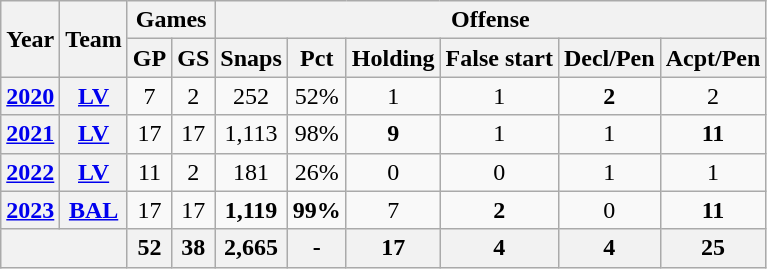<table class="wikitable" style="text-align:center;">
<tr>
<th rowspan="2">Year</th>
<th rowspan="2">Team</th>
<th colspan="2">Games</th>
<th colspan="8">Offense</th>
</tr>
<tr>
<th>GP</th>
<th>GS</th>
<th>Snaps</th>
<th>Pct</th>
<th>Holding</th>
<th>False start</th>
<th>Decl/Pen</th>
<th>Acpt/Pen</th>
</tr>
<tr>
<th><a href='#'>2020</a></th>
<th><a href='#'>LV</a></th>
<td>7</td>
<td>2</td>
<td>252</td>
<td>52%</td>
<td>1</td>
<td>1</td>
<td><strong>2</strong></td>
<td>2</td>
</tr>
<tr>
<th><a href='#'>2021</a></th>
<th><a href='#'>LV</a></th>
<td>17</td>
<td>17</td>
<td>1,113</td>
<td>98%</td>
<td><strong>9</strong></td>
<td>1</td>
<td>1</td>
<td><strong>11</strong></td>
</tr>
<tr>
<th><a href='#'>2022</a></th>
<th><a href='#'>LV</a></th>
<td>11</td>
<td>2</td>
<td>181</td>
<td>26%</td>
<td>0</td>
<td>0</td>
<td>1</td>
<td>1</td>
</tr>
<tr>
<th><a href='#'>2023</a></th>
<th><a href='#'>BAL</a></th>
<td>17</td>
<td>17</td>
<td><strong>1,119</strong></td>
<td><strong>99%</strong></td>
<td>7</td>
<td><strong>2</strong></td>
<td>0</td>
<td><strong>11</strong></td>
</tr>
<tr>
<th colspan="2"></th>
<th>52</th>
<th>38</th>
<th>2,665</th>
<th>-</th>
<th>17</th>
<th>4</th>
<th>4</th>
<th>25</th>
</tr>
</table>
